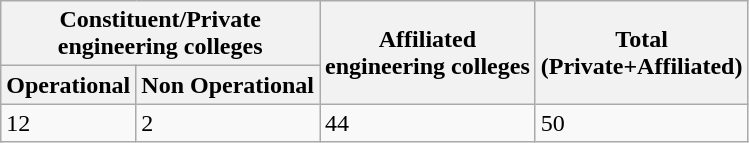<table class="wikitable">
<tr>
<th colspan="2">Constituent/Private<br>engineering colleges</th>
<th rowspan="2">Affiliated<br>engineering colleges</th>
<th rowspan="2">Total<br>(Private+Affiliated)</th>
</tr>
<tr>
<th>Operational</th>
<th>Non Operational</th>
</tr>
<tr>
<td>12</td>
<td>2</td>
<td>44</td>
<td>50</td>
</tr>
</table>
